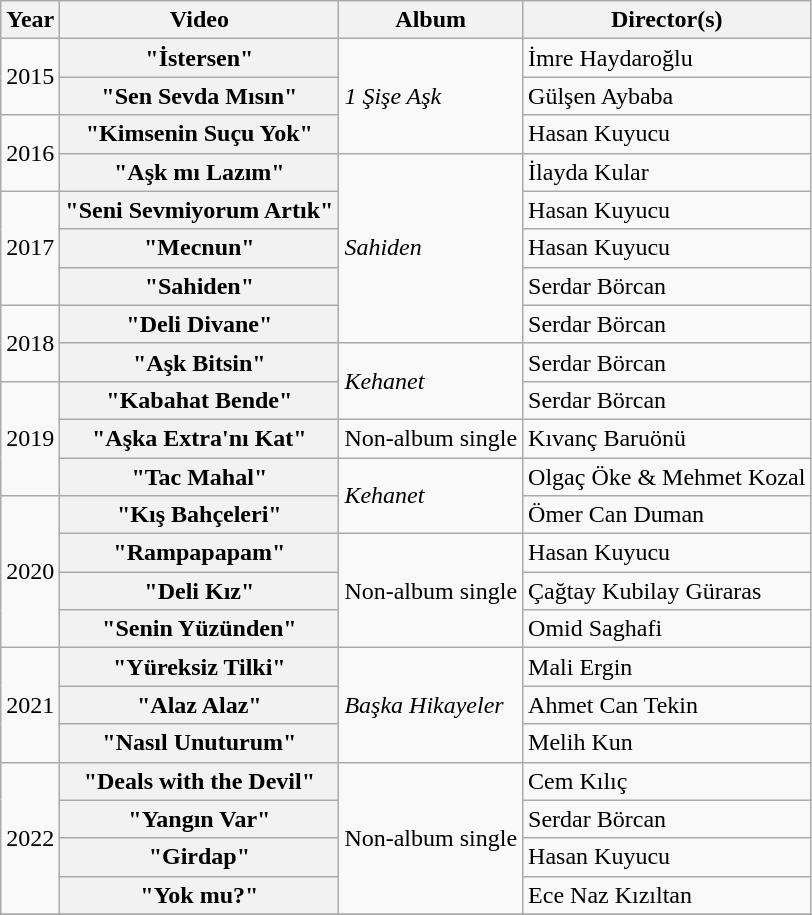<table class="wikitable sortable plainrowheaders">
<tr>
<th scope="col">Year</th>
<th scope="col">Video</th>
<th scope="col">Album</th>
<th scope="col">Director(s)</th>
</tr>
<tr>
<td rowspan="2">2015</td>
<th scope="row">"İstersen"</th>
<td rowspan="3"><em>1 Şişe Aşk</em></td>
<td>İmre Haydaroğlu</td>
</tr>
<tr>
<th scope="row">"Sen Sevda Mısın"</th>
<td>Gülşen Aybaba</td>
</tr>
<tr>
<td rowspan="2">2016</td>
<th scope="row">"Kimsenin Suçu Yok"</th>
<td>Hasan Kuyucu</td>
</tr>
<tr>
<th scope="row">"Aşk mı Lazım"</th>
<td rowspan="5"><em>Sahiden</em></td>
<td>İlayda Kular</td>
</tr>
<tr>
<td rowspan="3">2017</td>
<th scope= "row">"Seni Sevmiyorum Artık"</th>
<td>Hasan Kuyucu</td>
</tr>
<tr>
<th scope= "row">"Mecnun"</th>
<td>Hasan Kuyucu</td>
</tr>
<tr>
<th scope= "row">"Sahiden"</th>
<td>Serdar Börcan</td>
</tr>
<tr>
<td rowspan="2">2018</td>
<th scope= "row">"Deli Divane"</th>
<td>Serdar Börcan</td>
</tr>
<tr>
<th scope= "row">"Aşk Bitsin"</th>
<td rowspan="2"><em>Kehanet</em></td>
<td>Serdar Börcan</td>
</tr>
<tr>
<td rowspan="3">2019</td>
<th scope= "row">"Kabahat Bende"</th>
<td>Serdar Börcan</td>
</tr>
<tr>
<th scope= "row">"Aşka Extra'nı Kat"</th>
<td>Non-album single</td>
<td>Kıvanç Baruönü</td>
</tr>
<tr>
<th scope= "row">"Tac Mahal"</th>
<td rowspan="2"><em>Kehanet</em></td>
<td>Olgaç Öke & Mehmet Kozal</td>
</tr>
<tr>
<td rowspan="4">2020</td>
<th scope= "row">"Kış Bahçeleri"</th>
<td>Ömer Can Duman</td>
</tr>
<tr>
<th scope= "row">"Rampapapam"</th>
<td rowspan="3">Non-album single</td>
<td>Hasan Kuyucu</td>
</tr>
<tr>
<th scope= "row">"Deli Kız"</th>
<td>Çağtay Kubilay Güraras</td>
</tr>
<tr>
<th scope= "row">"Senin Yüzünden"</th>
<td>Omid Saghafi</td>
</tr>
<tr>
<td rowspan="3">2021</td>
<th scope="row">"Yüreksiz Tilki"</th>
<td rowspan="3"><em>Başka Hikayeler</em></td>
<td>Mali Ergin</td>
</tr>
<tr>
<th scope="row">"Alaz Alaz"</th>
<td>Ahmet Can Tekin</td>
</tr>
<tr>
<th scope="row">"Nasıl Unuturum"</th>
<td>Melih Kun</td>
</tr>
<tr>
<td rowspan="4">2022</td>
<th scope="row">"Deals with the Devil"</th>
<td rowspan="4">Non-album single</td>
<td>Cem Kılıç</td>
</tr>
<tr>
<th scope="row">"Yangın Var"</th>
<td>Serdar Börcan</td>
</tr>
<tr>
<th scope="row">"Girdap"</th>
<td>Hasan Kuyucu</td>
</tr>
<tr>
<th scope="row">"Yok mu?"</th>
<td>Ece Naz Kızıltan</td>
</tr>
<tr>
</tr>
</table>
